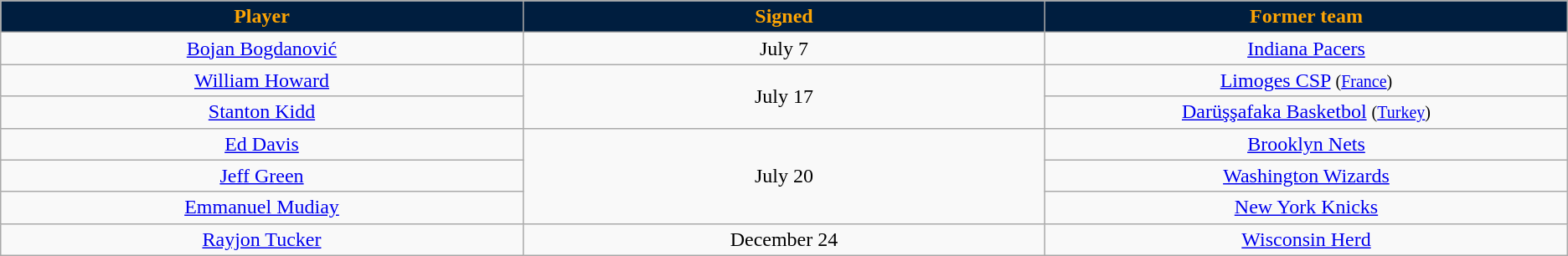<table class="wikitable sortable sortable" style="text-align: center">
<tr>
<th style="background:#001e3f; color:#fca404" width="10%">Player</th>
<th style="background:#001e3f; color:#fca404" width="10%">Signed</th>
<th style="background:#001e3f; color:#fca404" width="10%">Former team</th>
</tr>
<tr>
<td><a href='#'>Bojan Bogdanović</a></td>
<td>July 7</td>
<td><a href='#'>Indiana Pacers</a></td>
</tr>
<tr>
<td><a href='#'>William Howard</a></td>
<td rowspan="2">July 17</td>
<td><a href='#'>Limoges CSP</a> <small>(<a href='#'>France</a>)</small></td>
</tr>
<tr>
<td><a href='#'>Stanton Kidd</a></td>
<td><a href='#'>Darüşşafaka Basketbol</a> <small>(<a href='#'>Turkey</a>)</small></td>
</tr>
<tr>
<td><a href='#'>Ed Davis</a></td>
<td rowspan="3">July 20</td>
<td><a href='#'>Brooklyn Nets</a></td>
</tr>
<tr>
<td><a href='#'>Jeff Green</a></td>
<td><a href='#'>Washington Wizards</a></td>
</tr>
<tr>
<td><a href='#'>Emmanuel Mudiay</a></td>
<td><a href='#'>New York Knicks</a></td>
</tr>
<tr>
<td><a href='#'>Rayjon Tucker</a></td>
<td>December 24</td>
<td><a href='#'>Wisconsin Herd</a></td>
</tr>
</table>
